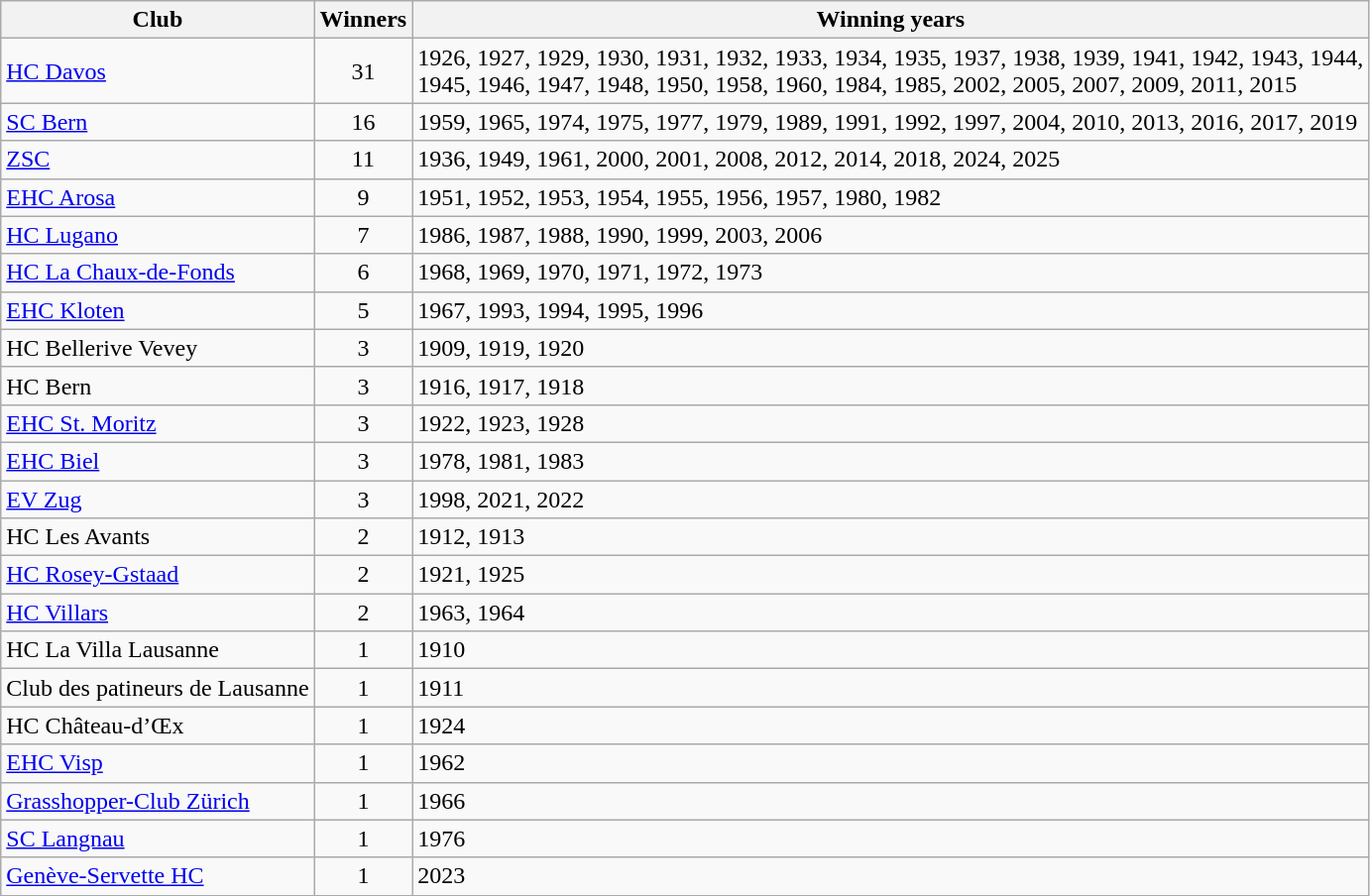<table class="wikitable">
<tr>
<th>Club</th>
<th>Winners</th>
<th>Winning years</th>
</tr>
<tr>
<td><a href='#'>HC Davos</a></td>
<td style=text-align:center;">31</td>
<td>1926, 1927, 1929, 1930, 1931, 1932, 1933, 1934, 1935, 1937, 1938, 1939, 1941, 1942, 1943, 1944,<br> 1945, 1946, 1947, 1948, 1950, 1958, 1960, 1984, 1985, 2002, 2005, 2007, 2009, 2011, 2015</td>
</tr>
<tr>
<td><a href='#'>SC Bern</a></td>
<td style=text-align:center;">16</td>
<td>1959, 1965, 1974, 1975, 1977, 1979, 1989, 1991, 1992, 1997, 2004, 2010, 2013, 2016, 2017, 2019</td>
</tr>
<tr>
<td><a href='#'>ZSC</a></td>
<td style=text-align:center;">11</td>
<td>1936, 1949, 1961, 2000, 2001, 2008, 2012, 2014, 2018, 2024, 2025</td>
</tr>
<tr>
<td><a href='#'>EHC Arosa</a></td>
<td style=text-align:center;">9</td>
<td>1951, 1952, 1953, 1954, 1955, 1956, 1957, 1980, 1982</td>
</tr>
<tr>
<td><a href='#'>HC Lugano</a></td>
<td style=text-align:center;">7</td>
<td>1986, 1987, 1988, 1990, 1999, 2003, 2006</td>
</tr>
<tr>
<td><a href='#'>HC La Chaux-de-Fonds</a></td>
<td style=text-align:center;">6</td>
<td>1968, 1969, 1970, 1971, 1972, 1973</td>
</tr>
<tr>
<td><a href='#'>EHC Kloten</a></td>
<td style=text-align:center;">5</td>
<td>1967, 1993, 1994, 1995, 1996</td>
</tr>
<tr>
<td>HC Bellerive Vevey</td>
<td style=text-align:center;">3</td>
<td>1909, 1919, 1920</td>
</tr>
<tr>
<td>HC Bern</td>
<td style=text-align:center;">3</td>
<td>1916, 1917, 1918</td>
</tr>
<tr>
<td><a href='#'>EHC St. Moritz</a></td>
<td style=text-align:center;">3</td>
<td>1922, 1923, 1928</td>
</tr>
<tr>
<td><a href='#'>EHC Biel</a></td>
<td style=text-align:center;">3</td>
<td>1978, 1981, 1983</td>
</tr>
<tr>
<td><a href='#'>EV Zug</a></td>
<td style=text-align:center;">3</td>
<td>1998, 2021, 2022</td>
</tr>
<tr>
<td>HC Les Avants</td>
<td style=text-align:center;">2</td>
<td>1912, 1913</td>
</tr>
<tr>
<td><a href='#'>HC Rosey-Gstaad</a></td>
<td style=text-align:center;">2</td>
<td>1921, 1925</td>
</tr>
<tr>
<td><a href='#'>HC Villars</a></td>
<td style=text-align:center;">2</td>
<td>1963, 1964</td>
</tr>
<tr>
<td>HC La Villa Lausanne</td>
<td style=text-align:center;">1</td>
<td>1910</td>
</tr>
<tr>
<td>Club des patineurs de Lausanne</td>
<td style=text-align:center;">1</td>
<td>1911</td>
</tr>
<tr>
<td>HC Château-d’Œx</td>
<td style=text-align:center;">1</td>
<td>1924</td>
</tr>
<tr>
<td><a href='#'>EHC Visp</a></td>
<td style=text-align:center;">1</td>
<td>1962</td>
</tr>
<tr>
<td><a href='#'>Grasshopper-Club Zürich</a></td>
<td style=text-align:center;">1</td>
<td>1966</td>
</tr>
<tr>
<td><a href='#'>SC Langnau</a></td>
<td style=text-align:center;">1</td>
<td>1976</td>
</tr>
<tr>
<td><a href='#'>Genève-Servette HC</a></td>
<td style=text-align:center;">1</td>
<td>2023</td>
</tr>
</table>
